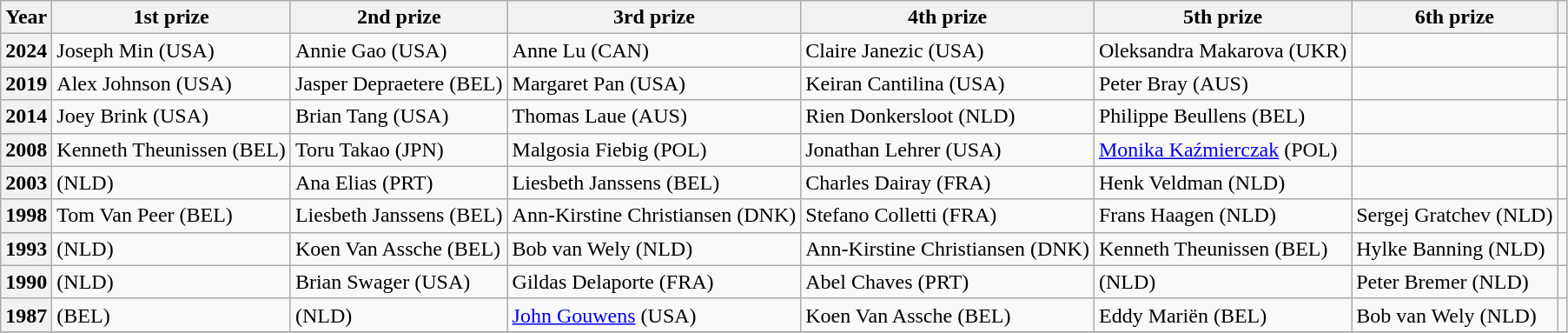<table class="wikitable">
<tr>
<th scope="col">Year</th>
<th scope="col">1st prize</th>
<th scope="col">2nd prize</th>
<th scope="col">3rd prize</th>
<th scope="col">4th prize</th>
<th scope="col">5th prize</th>
<th scope="col">6th prize</th>
<th scope="col"></th>
</tr>
<tr>
<th scope="row">2024</th>
<td>Joseph Min (USA)</td>
<td>Annie Gao (USA)</td>
<td>Anne Lu (CAN)</td>
<td>Claire Janezic (USA)</td>
<td>Oleksandra Makarova (UKR)</td>
<td></td>
<td></td>
</tr>
<tr>
<th scope="row">2019</th>
<td>Alex Johnson (USA)</td>
<td>Jasper Depraetere (BEL)</td>
<td>Margaret Pan (USA)</td>
<td>Keiran Cantilina (USA)</td>
<td>Peter Bray (AUS)</td>
<td></td>
<td></td>
</tr>
<tr>
<th scope="row">2014</th>
<td>Joey Brink (USA)</td>
<td>Brian Tang (USA)</td>
<td>Thomas Laue (AUS)</td>
<td>Rien Donkersloot (NLD)</td>
<td>Philippe Beullens (BEL)</td>
<td></td>
<td></td>
</tr>
<tr>
<th scope="row">2008</th>
<td>Kenneth Theunissen (BEL)</td>
<td>Toru Takao (JPN)</td>
<td>Malgosia Fiebig (POL)</td>
<td>Jonathan Lehrer (USA)</td>
<td><a href='#'>Monika Kaźmierczak</a> (POL)</td>
<td></td>
<td></td>
</tr>
<tr>
<th scope="row">2003</th>
<td> (NLD)</td>
<td>Ana Elias (PRT)</td>
<td>Liesbeth Janssens (BEL)</td>
<td>Charles Dairay (FRA)</td>
<td>Henk Veldman (NLD)</td>
<td></td>
<td></td>
</tr>
<tr>
<th scope="row">1998</th>
<td>Tom Van Peer (BEL)</td>
<td>Liesbeth Janssens (BEL)</td>
<td>Ann-Kirstine Christiansen (DNK)</td>
<td>Stefano Colletti (FRA)</td>
<td>Frans Haagen (NLD)</td>
<td>Sergej Gratchev (NLD)</td>
<td></td>
</tr>
<tr>
<th scope="row">1993</th>
<td> (NLD)</td>
<td>Koen Van Assche (BEL)</td>
<td>Bob van Wely (NLD)</td>
<td>Ann-Kirstine Christiansen (DNK)</td>
<td>Kenneth Theunissen (BEL)</td>
<td>Hylke Banning (NLD)</td>
<td></td>
</tr>
<tr>
<th scope="row">1990</th>
<td> (NLD)</td>
<td>Brian Swager (USA)</td>
<td>Gildas Delaporte (FRA)</td>
<td>Abel Chaves (PRT)</td>
<td> (NLD)</td>
<td>Peter Bremer (NLD)</td>
<td></td>
</tr>
<tr>
<th scope="row">1987</th>
<td> (BEL)</td>
<td> (NLD)</td>
<td><a href='#'>John Gouwens</a> (USA)</td>
<td>Koen Van Assche (BEL)</td>
<td>Eddy Mariën (BEL)</td>
<td>Bob van Wely (NLD)</td>
<td></td>
</tr>
<tr>
</tr>
</table>
